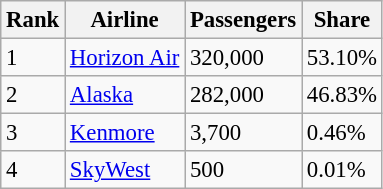<table class="wikitable sortable" style="font-size: 95%" width= align=>
<tr>
<th>Rank</th>
<th>Airline</th>
<th>Passengers</th>
<th>Share</th>
</tr>
<tr>
<td>1</td>
<td><a href='#'>Horizon Air</a></td>
<td>320,000</td>
<td>53.10%</td>
</tr>
<tr>
<td>2</td>
<td><a href='#'>Alaska</a></td>
<td>282,000</td>
<td>46.83%</td>
</tr>
<tr>
<td>3</td>
<td><a href='#'>Kenmore</a></td>
<td>3,700</td>
<td>0.46%</td>
</tr>
<tr>
<td>4</td>
<td><a href='#'>SkyWest</a></td>
<td>500</td>
<td>0.01%</td>
</tr>
</table>
